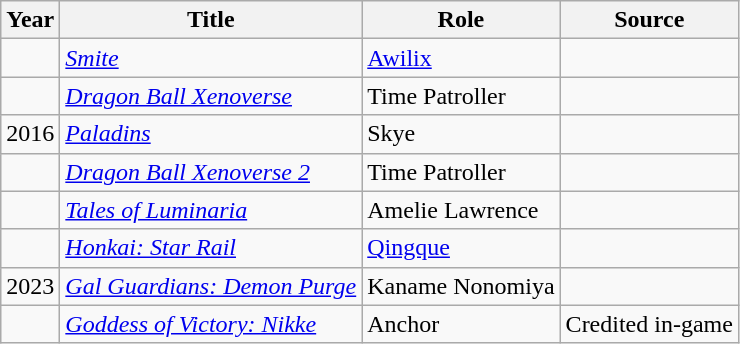<table class="wikitable sortable plainrowheaders">
<tr>
<th>Year</th>
<th>Title</th>
<th>Role</th>
<th class="unsortable">Source</th>
</tr>
<tr>
<td></td>
<td><em><a href='#'>Smite</a></em></td>
<td><a href='#'>Awilix</a></td>
<td></td>
</tr>
<tr>
<td></td>
<td><em><a href='#'>Dragon Ball Xenoverse</a></em></td>
<td>Time Patroller</td>
<td></td>
</tr>
<tr>
<td>2016</td>
<td><em><a href='#'>Paladins</a></em></td>
<td>Skye</td>
<td></td>
</tr>
<tr>
<td></td>
<td><em><a href='#'>Dragon Ball Xenoverse 2</a></em></td>
<td>Time Patroller</td>
<td></td>
</tr>
<tr>
<td></td>
<td><em><a href='#'>Tales of Luminaria</a></em></td>
<td>Amelie Lawrence</td>
<td></td>
</tr>
<tr>
<td></td>
<td><em><a href='#'>Honkai: Star Rail</a></em></td>
<td><a href='#'>Qingque</a></td>
<td></td>
</tr>
<tr>
<td>2023</td>
<td><em><a href='#'>Gal Guardians: Demon Purge</a></em></td>
<td>Kaname Nonomiya</td>
<td></td>
</tr>
<tr>
<td></td>
<td><em><a href='#'>Goddess of Victory: Nikke</a></em></td>
<td>Anchor</td>
<td>Credited in-game<br></td>
</tr>
</table>
